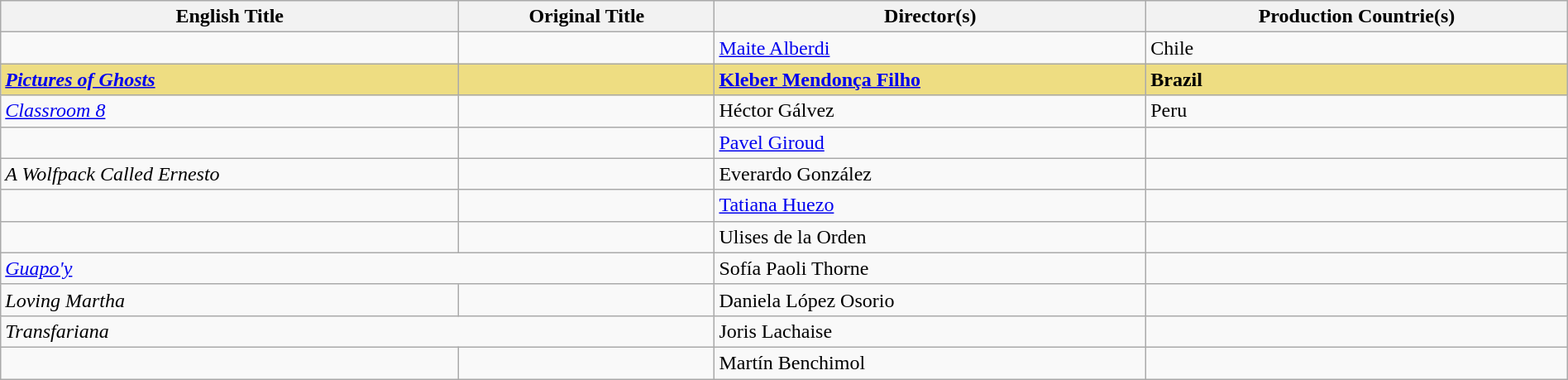<table class="sortable wikitable" style="width:100%; margin-bottom:4px" cellpadding="5">
<tr>
<th scope="col">English Title</th>
<th scope="col">Original Title</th>
<th scope="col">Director(s)</th>
<th scope="col">Production Countrie(s)</th>
</tr>
<tr>
<td></td>
<td></td>
<td><a href='#'>Maite Alberdi</a></td>
<td>Chile</td>
</tr>
<tr style="background:#EEDD82">
<td><strong><em><a href='#'>Pictures of Ghosts</a></em></strong></td>
<td><strong></strong></td>
<td><strong><a href='#'>Kleber Mendonça Filho</a></strong></td>
<td><strong>Brazil</strong></td>
</tr>
<tr>
<td><em><a href='#'>Classroom 8</a></em></td>
<td></td>
<td>Héctor Gálvez</td>
<td>Peru</td>
</tr>
<tr>
<td></td>
<td></td>
<td><a href='#'>Pavel Giroud</a></td>
<td></td>
</tr>
<tr>
<td><em>A Wolfpack Called Ernesto</em></td>
<td></td>
<td>Everardo González</td>
<td></td>
</tr>
<tr>
<td></td>
<td></td>
<td><a href='#'>Tatiana Huezo</a></td>
<td></td>
</tr>
<tr>
<td></td>
<td></td>
<td>Ulises de la Orden</td>
<td></td>
</tr>
<tr>
<td colspan = "2"><em><a href='#'>Guapo'y</a></em></td>
<td>Sofía Paoli Thorne</td>
<td></td>
</tr>
<tr>
<td><em>Loving Martha</em></td>
<td></td>
<td>Daniela López Osorio</td>
<td></td>
</tr>
<tr>
<td colspan = "2"><em>Transfariana</em></td>
<td>Joris Lachaise</td>
<td></td>
</tr>
<tr>
<td></td>
<td></td>
<td>Martín Benchimol</td>
<td></td>
</tr>
</table>
